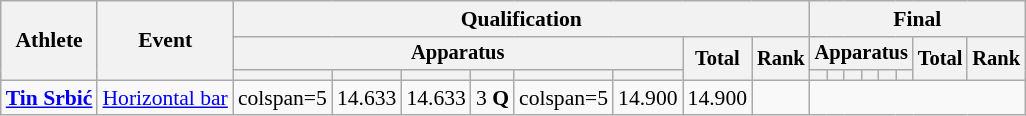<table class="wikitable" style="font-size:90%">
<tr>
<th rowspan=3>Athlete</th>
<th rowspan=3>Event</th>
<th colspan =8>Qualification</th>
<th colspan =8>Final</th>
</tr>
<tr style="font-size:95%">
<th colspan=6>Apparatus</th>
<th rowspan=2>Total</th>
<th rowspan=2>Rank</th>
<th colspan=6>Apparatus</th>
<th rowspan=2>Total</th>
<th rowspan=2>Rank</th>
</tr>
<tr style="font-size:95%">
<th></th>
<th></th>
<th></th>
<th></th>
<th></th>
<th></th>
<th></th>
<th></th>
<th></th>
<th></th>
<th></th>
<th></th>
</tr>
<tr align=center>
<td align=left><strong><a href='#'>Tin Srbić</a></strong></td>
<td align=left><a href='#'>Horizontal bar</a></td>
<td>colspan=5 </td>
<td>14.633</td>
<td>14.633</td>
<td>3 <strong>Q</strong></td>
<td>colspan=5 </td>
<td>14.900</td>
<td>14.900</td>
<td></td>
</tr>
</table>
